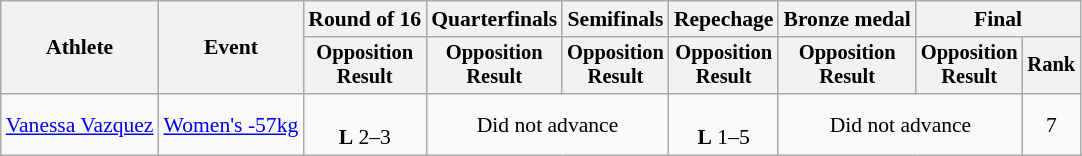<table class="wikitable" style="font-size:90%">
<tr>
<th rowspan=2>Athlete</th>
<th rowspan=2>Event</th>
<th>Round of 16</th>
<th>Quarterfinals</th>
<th>Semifinals</th>
<th>Repechage</th>
<th>Bronze medal</th>
<th colspan=2>Final</th>
</tr>
<tr style="font-size:95%">
<th>Opposition<br>Result</th>
<th>Opposition<br>Result</th>
<th>Opposition<br>Result</th>
<th>Opposition<br>Result</th>
<th>Opposition<br>Result</th>
<th>Opposition<br>Result</th>
<th>Rank</th>
</tr>
<tr align=center>
<td align=left><a href='#'>Vanessa Vazquez</a></td>
<td align=left><a href='#'>Women's -57kg</a></td>
<td><br><strong>L</strong> 2–3</td>
<td colspan=2>Did not advance</td>
<td><br><strong>L</strong> 1–5</td>
<td colspan=2>Did not advance</td>
<td>7</td>
</tr>
</table>
